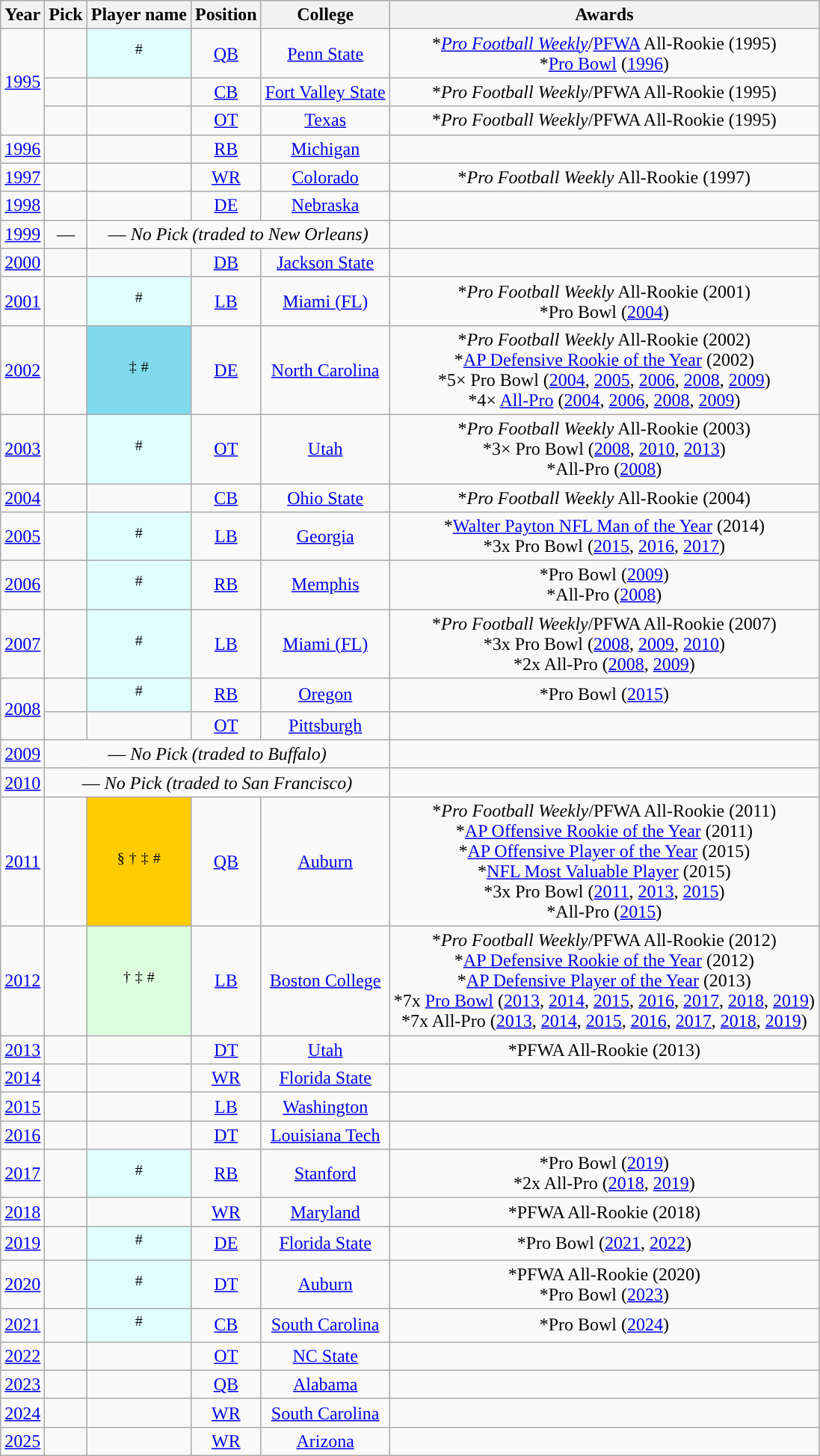<table class="wikitable" style="text-align:center">
<tr>
<th>Year</th>
<th>Pick</th>
<th>Player name</th>
<th>Position</th>
<th>College</th>
<th class=unsortable>Awards</th>
</tr>
<tr>
<td align="center" rowspan=3><a href='#'>1995</a></td>
<td align="center"></td>
<td bgcolor="#E0FFFF"> <sup>#</sup></td>
<td><a href='#'>QB</a></td>
<td><a href='#'>Penn State</a></td>
<td>*<em><a href='#'>Pro Football Weekly</a></em>/<a href='#'>PFWA</a> All-Rookie (1995)<br>*<a href='#'>Pro Bowl</a> (<a href='#'>1996</a>)</td>
</tr>
<tr>
<td align="center"></td>
<td></td>
<td><a href='#'>CB</a></td>
<td><a href='#'>Fort Valley State</a></td>
<td>*<em>Pro Football Weekly</em>/PFWA All-Rookie (1995)</td>
</tr>
<tr>
<td align="center"></td>
<td></td>
<td><a href='#'>OT</a></td>
<td><a href='#'>Texas</a></td>
<td>*<em>Pro Football Weekly</em>/PFWA All-Rookie (1995)</td>
</tr>
<tr>
<td align="center"><a href='#'>1996</a></td>
<td align="center"></td>
<td></td>
<td><a href='#'>RB</a></td>
<td><a href='#'>Michigan</a></td>
<td></td>
</tr>
<tr>
<td align="center"><a href='#'>1997</a></td>
<td align="center"></td>
<td></td>
<td><a href='#'>WR</a></td>
<td><a href='#'>Colorado</a></td>
<td>*<em>Pro Football Weekly</em> All-Rookie (1997)</td>
</tr>
<tr>
<td align="center"><a href='#'>1998</a></td>
<td align="center"></td>
<td></td>
<td><a href='#'>DE</a></td>
<td><a href='#'>Nebraska</a></td>
<td></td>
</tr>
<tr>
<td align="center"><a href='#'>1999</a></td>
<td align="center">—</td>
<td align="center" colspan=3><span>—</span> <em>No Pick (traded to New Orleans)</em></td>
<td></td>
</tr>
<tr>
<td align="center"><a href='#'>2000</a></td>
<td align="center"></td>
<td></td>
<td><a href='#'>DB</a></td>
<td><a href='#'>Jackson State</a></td>
<td></td>
</tr>
<tr>
<td align="center"><a href='#'>2001</a></td>
<td align="center"></td>
<td bgcolor="#E0FFFF"> <sup>#</sup></td>
<td><a href='#'>LB</a></td>
<td><a href='#'>Miami (FL)</a></td>
<td>*<em>Pro Football Weekly</em> All-Rookie (2001)<br>*Pro Bowl (<a href='#'>2004</a>)</td>
</tr>
<tr>
<td align="center"><a href='#'>2002</a></td>
<td align="center"></td>
<td bgcolor="#80DAEB"> <sup>‡</sup> <sup>#</sup></td>
<td><a href='#'>DE</a></td>
<td><a href='#'>North Carolina</a></td>
<td>*<em>Pro Football Weekly</em> All-Rookie (2002)<br>*<a href='#'>AP Defensive Rookie of the Year</a> (2002)<br>*5× Pro Bowl (<a href='#'>2004</a>, <a href='#'>2005</a>, <a href='#'>2006</a>, <a href='#'>2008</a>, <a href='#'>2009</a>)<br>*4× <a href='#'>All-Pro</a> (<a href='#'>2004</a>, <a href='#'>2006</a>, <a href='#'>2008</a>, <a href='#'>2009</a>)</td>
</tr>
<tr>
<td align="center"><a href='#'>2003</a></td>
<td align="center"></td>
<td bgcolor="#E0FFFF"> <sup>#</sup></td>
<td><a href='#'>OT</a></td>
<td><a href='#'>Utah</a></td>
<td>*<em>Pro Football Weekly</em> All-Rookie (2003)<br>*3× Pro Bowl (<a href='#'>2008</a>, <a href='#'>2010</a>, <a href='#'>2013</a>)<br>*All-Pro (<a href='#'>2008</a>)</td>
</tr>
<tr>
<td align="center"><a href='#'>2004</a></td>
<td align="center"></td>
<td></td>
<td><a href='#'>CB</a></td>
<td><a href='#'>Ohio State</a></td>
<td>*<em>Pro Football Weekly</em> All-Rookie (2004)</td>
</tr>
<tr>
<td align="center"><a href='#'>2005</a></td>
<td align="center"></td>
<td bgcolor="#E0FFFF"> <sup>#</sup></td>
<td><a href='#'>LB</a></td>
<td><a href='#'>Georgia</a></td>
<td>*<a href='#'>Walter Payton NFL Man of the Year</a> (2014)<br>*3x Pro Bowl (<a href='#'>2015</a>, <a href='#'>2016</a>, <a href='#'>2017</a>)</td>
</tr>
<tr>
<td align="center"><a href='#'>2006</a></td>
<td align="center"></td>
<td bgcolor="#E0FFFF"> <sup>#</sup></td>
<td><a href='#'>RB</a></td>
<td><a href='#'>Memphis</a></td>
<td>*Pro Bowl (<a href='#'>2009</a>)<br>*All-Pro (<a href='#'>2008</a>)</td>
</tr>
<tr>
<td align="center"><a href='#'>2007</a></td>
<td align="center"></td>
<td bgcolor="#E0FFFF"> <sup>#</sup></td>
<td><a href='#'>LB</a></td>
<td><a href='#'>Miami (FL)</a></td>
<td>*<em>Pro Football Weekly</em>/PFWA All-Rookie (2007)<br>*3x Pro Bowl (<a href='#'>2008</a>, <a href='#'>2009</a>, <a href='#'>2010</a>)<br>*2x All-Pro (<a href='#'>2008</a>, <a href='#'>2009</a>)</td>
</tr>
<tr>
<td align="center" rowspan=2><a href='#'>2008</a></td>
<td align="center"></td>
<td bgcolor="#E0FFFF"> <sup>#</sup></td>
<td><a href='#'>RB</a></td>
<td><a href='#'>Oregon</a></td>
<td>*Pro Bowl (<a href='#'>2015</a>)</td>
</tr>
<tr>
<td align="center"></td>
<td></td>
<td><a href='#'>OT</a></td>
<td><a href='#'>Pittsburgh</a></td>
<td></td>
</tr>
<tr>
<td align="center"><a href='#'>2009</a></td>
<td align="center" colspan=4><span>—</span> <em>No Pick (traded to Buffalo)</em></td>
<td></td>
</tr>
<tr>
<td align="center"><a href='#'>2010</a></td>
<td align="center" colspan=4><span>—</span> <em>No Pick (traded to San Francisco)</em></td>
<td></td>
</tr>
<tr>
<td align="center"><a href='#'>2011</a></td>
<td align="center"></td>
<td bgcolor="#FFCC00"><sup>§</sup> <sup>†</sup> <sup>‡</sup> <sup>#</sup></td>
<td><a href='#'>QB</a></td>
<td><a href='#'>Auburn</a></td>
<td>*<em>Pro Football Weekly</em>/PFWA All-Rookie (2011)<br>*<a href='#'>AP Offensive Rookie of the Year</a> (2011)<br>*<a href='#'>AP Offensive Player of the Year</a> (2015)<br>*<a href='#'>NFL Most Valuable Player</a> (2015)<br>*3x Pro Bowl (<a href='#'>2011</a>, <a href='#'>2013</a>, <a href='#'>2015</a>)<br>*All-Pro (<a href='#'>2015</a>)</td>
</tr>
<tr>
<td align="center"><a href='#'>2012</a></td>
<td align="center"></td>
<td style="background:#dfd;"> <sup>†</sup> <sup>‡</sup> <sup>#</sup></td>
<td><a href='#'>LB</a></td>
<td><a href='#'>Boston College</a></td>
<td>*<em>Pro Football Weekly</em>/PFWA All-Rookie (2012)<br>*<a href='#'>AP Defensive Rookie of the Year</a> (2012)<br>*<a href='#'>AP Defensive Player of the Year</a> (2013)<br>*7x <a href='#'>Pro Bowl</a> (<a href='#'>2013</a>, <a href='#'>2014</a>, <a href='#'>2015</a>, <a href='#'>2016</a>, <a href='#'>2017</a>, <a href='#'>2018</a>, <a href='#'>2019</a>)<br>*7x All-Pro (<a href='#'>2013</a>, <a href='#'>2014</a>, <a href='#'>2015</a>, <a href='#'>2016</a>, <a href='#'>2017</a>, <a href='#'>2018</a>, <a href='#'>2019</a>)</td>
</tr>
<tr>
<td align="center"><a href='#'>2013</a></td>
<td align="center"></td>
<td></td>
<td><a href='#'>DT</a></td>
<td><a href='#'>Utah</a></td>
<td>*PFWA All-Rookie (2013)</td>
</tr>
<tr>
<td align="center"><a href='#'>2014</a></td>
<td align="center"></td>
<td></td>
<td><a href='#'>WR</a></td>
<td><a href='#'>Florida State</a></td>
<td></td>
</tr>
<tr>
<td align="center"><a href='#'>2015</a></td>
<td align="center"></td>
<td></td>
<td><a href='#'>LB</a></td>
<td><a href='#'>Washington</a></td>
<td></td>
</tr>
<tr>
<td align="center"><a href='#'>2016</a></td>
<td align="center"></td>
<td></td>
<td><a href='#'>DT</a></td>
<td><a href='#'>Louisiana Tech</a></td>
<td></td>
</tr>
<tr>
<td align="center"><a href='#'>2017</a></td>
<td align="center"></td>
<td bgcolor="#E0FFFF"><strong></strong> <sup>#</sup></td>
<td><a href='#'>RB</a></td>
<td><a href='#'>Stanford</a></td>
<td>*Pro Bowl (<a href='#'>2019</a>)<br>*2x All-Pro (<a href='#'>2018</a>, <a href='#'>2019</a>)</td>
</tr>
<tr>
<td align="center"><a href='#'>2018</a></td>
<td align="center"></td>
<td><strong></strong></td>
<td><a href='#'>WR</a></td>
<td><a href='#'>Maryland</a></td>
<td>*PFWA All-Rookie (2018)</td>
</tr>
<tr>
<td align="center"><a href='#'>2019</a></td>
<td align="center"></td>
<td bgcolor="#E0FFFF"><strong></strong> <sup>#</sup></td>
<td><a href='#'>DE</a></td>
<td><a href='#'>Florida State</a></td>
<td>*Pro Bowl (<a href='#'>2021</a>, <a href='#'>2022</a>)</td>
</tr>
<tr>
<td align="center"><a href='#'>2020</a></td>
<td align="center"></td>
<td bgcolor="#E0FFFF"><strong></strong> <sup>#</sup></td>
<td><a href='#'>DT</a></td>
<td><a href='#'>Auburn</a></td>
<td>*PFWA All-Rookie (2020)<br>*Pro Bowl (<a href='#'>2023</a>)</td>
</tr>
<tr>
<td align="center"><a href='#'>2021</a></td>
<td align="center"></td>
<td bgcolor="#E0FFFF"><strong></strong> <sup>#</sup></td>
<td><a href='#'>CB</a></td>
<td><a href='#'>South Carolina</a></td>
<td>*Pro Bowl (<a href='#'>2024</a>)</td>
</tr>
<tr>
<td align="center"><a href='#'>2022</a></td>
<td align="center"></td>
<td><strong></strong></td>
<td><a href='#'>OT</a></td>
<td><a href='#'>NC State</a></td>
<td></td>
</tr>
<tr>
<td align="center"><a href='#'>2023</a></td>
<td align="center"></td>
<td><strong></strong></td>
<td><a href='#'>QB</a></td>
<td><a href='#'>Alabama</a></td>
<td></td>
</tr>
<tr>
<td align="center"><a href='#'>2024</a></td>
<td align="center"></td>
<td><strong></strong></td>
<td><a href='#'>WR</a></td>
<td><a href='#'>South Carolina</a></td>
<td></td>
</tr>
<tr>
<td align="center"><a href='#'>2025</a></td>
<td align="center"></td>
<td><strong></strong></td>
<td><a href='#'>WR</a></td>
<td><a href='#'>Arizona</a></td>
<td></td>
</tr>
</table>
